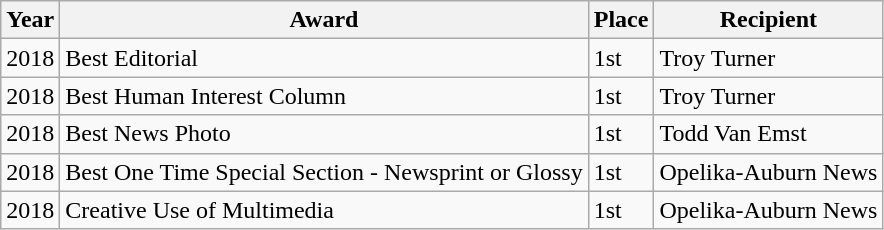<table class="wikitable">
<tr>
<th>Year</th>
<th>Award</th>
<th>Place</th>
<th>Recipient</th>
</tr>
<tr>
<td>2018</td>
<td>Best Editorial</td>
<td>1st</td>
<td>Troy Turner</td>
</tr>
<tr>
<td>2018</td>
<td>Best Human Interest Column</td>
<td>1st</td>
<td>Troy Turner</td>
</tr>
<tr>
<td>2018</td>
<td>Best News Photo</td>
<td>1st</td>
<td>Todd Van Emst</td>
</tr>
<tr>
<td>2018</td>
<td>Best One Time Special Section - Newsprint or Glossy</td>
<td>1st</td>
<td>Opelika-Auburn News</td>
</tr>
<tr>
<td>2018</td>
<td>Creative Use of Multimedia</td>
<td>1st</td>
<td>Opelika-Auburn News</td>
</tr>
</table>
